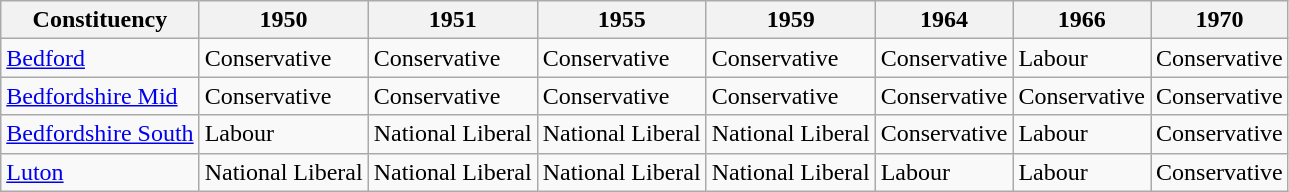<table class="wikitable">
<tr>
<th>Constituency</th>
<th>1950</th>
<th>1951</th>
<th>1955</th>
<th>1959</th>
<th>1964</th>
<th>1966</th>
<th>1970</th>
</tr>
<tr>
<td><a href='#'>Bedford</a></td>
<td bgcolor=>Conservative</td>
<td bgcolor=>Conservative</td>
<td bgcolor=>Conservative</td>
<td bgcolor=>Conservative</td>
<td bgcolor=>Conservative</td>
<td bgcolor=>Labour</td>
<td bgcolor=>Conservative</td>
</tr>
<tr>
<td><a href='#'>Bedfordshire Mid</a></td>
<td bgcolor=>Conservative</td>
<td bgcolor=>Conservative</td>
<td bgcolor=>Conservative</td>
<td bgcolor=>Conservative</td>
<td bgcolor=>Conservative</td>
<td bgcolor=>Conservative</td>
<td bgcolor=>Conservative</td>
</tr>
<tr>
<td><a href='#'>Bedfordshire South</a></td>
<td bgcolor=>Labour</td>
<td bgcolor=>National Liberal</td>
<td bgcolor=>National Liberal</td>
<td bgcolor=>National Liberal</td>
<td bgcolor=>Conservative</td>
<td bgcolor=>Labour</td>
<td bgcolor=>Conservative</td>
</tr>
<tr>
<td><a href='#'>Luton</a></td>
<td bgcolor=>National Liberal</td>
<td bgcolor=>National Liberal</td>
<td bgcolor=>National Liberal</td>
<td bgcolor=>National Liberal</td>
<td bgcolor=>Labour</td>
<td bgcolor=>Labour</td>
<td bgcolor=>Conservative</td>
</tr>
</table>
